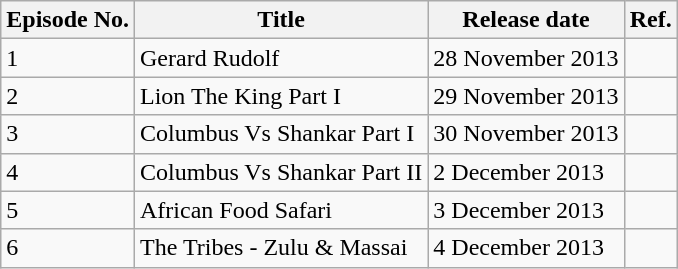<table class="wikitable">
<tr>
<th>Episode No.</th>
<th>Title</th>
<th>Release date</th>
<th>Ref.</th>
</tr>
<tr>
<td>1</td>
<td>Gerard Rudolf</td>
<td>28 November 2013</td>
<td></td>
</tr>
<tr>
<td>2</td>
<td>Lion The King Part I</td>
<td>29 November 2013</td>
<td></td>
</tr>
<tr>
<td>3</td>
<td>Columbus Vs Shankar Part I</td>
<td>30 November 2013</td>
<td></td>
</tr>
<tr>
<td>4</td>
<td>Columbus Vs Shankar Part II</td>
<td>2 December 2013</td>
<td></td>
</tr>
<tr>
<td>5</td>
<td>African Food Safari</td>
<td>3 December 2013</td>
<td></td>
</tr>
<tr>
<td>6</td>
<td>The Tribes - Zulu & Massai</td>
<td>4 December 2013</td>
<td></td>
</tr>
</table>
